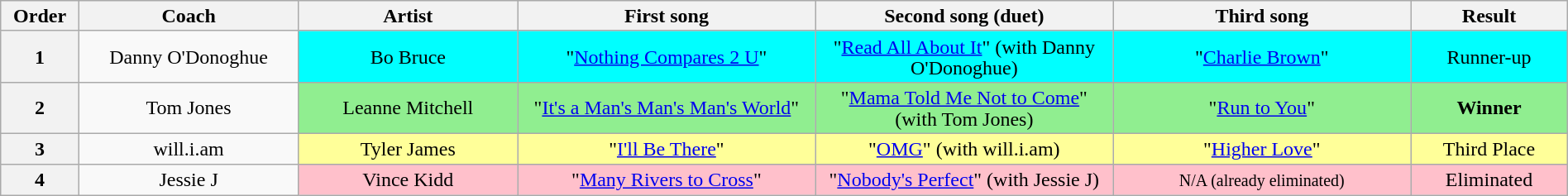<table class="wikitable" style="text-align:center; line-height:17px; width:100%;">
<tr>
<th width="05%">Order</th>
<th width="14%">Coach</th>
<th width="14%">Artist</th>
<th width="19%">First song</th>
<th width="19%">Second song (duet)</th>
<th width="19%">Third song</th>
<th width="10%">Result</th>
</tr>
<tr>
<th>1</th>
<td>Danny O'Donoghue</td>
<td style="background:cyan">Bo Bruce</td>
<td style="background:cyan">"<a href='#'>Nothing Compares 2 U</a>"</td>
<td style="background:cyan">"<a href='#'>Read All About It</a>" (with Danny O'Donoghue)</td>
<td style="background:cyan">"<a href='#'>Charlie Brown</a>"</td>
<td style="background:cyan">Runner-up</td>
</tr>
<tr>
<th>2</th>
<td>Tom Jones</td>
<td style="background:lightgreen">Leanne Mitchell</td>
<td style="background:lightgreen">"<a href='#'>It's a Man's Man's Man's World</a>"</td>
<td style="background:lightgreen">"<a href='#'>Mama Told Me Not to Come</a>" (with Tom Jones)</td>
<td style="background:lightgreen">"<a href='#'>Run to You</a>"</td>
<td style="background:lightgreen"><strong>Winner</strong></td>
</tr>
<tr>
<th>3</th>
<td>will.i.am</td>
<td style="background:#ff9;">Tyler James</td>
<td style="background:#ff9;">"<a href='#'>I'll Be There</a>"</td>
<td style="background:#ff9;">"<a href='#'>OMG</a>" (with will.i.am)</td>
<td style="background:#ff9;">"<a href='#'>Higher Love</a>"</td>
<td style="background:#ff9;">Third Place</td>
</tr>
<tr>
<th>4</th>
<td>Jessie J</td>
<td style="background:pink">Vince Kidd</td>
<td style="background:pink">"<a href='#'>Many Rivers to Cross</a>"</td>
<td style="background:pink">"<a href='#'>Nobody's Perfect</a>" (with Jessie J)</td>
<td style="background:pink"><small>N/A (already eliminated)</small></td>
<td style="background:pink">Eliminated</td>
</tr>
</table>
